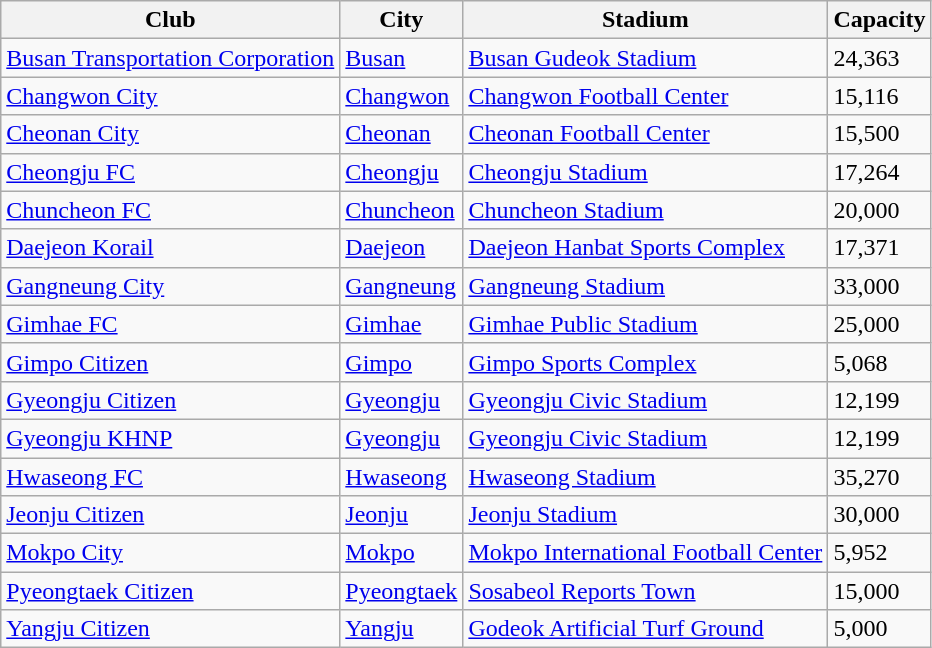<table class="wikitable sortable" style="text-align: left;">
<tr>
<th>Club</th>
<th>City</th>
<th>Stadium</th>
<th>Capacity</th>
</tr>
<tr>
<td><a href='#'>Busan Transportation Corporation</a></td>
<td><a href='#'>Busan</a></td>
<td><a href='#'>Busan Gudeok Stadium</a></td>
<td>24,363</td>
</tr>
<tr>
<td><a href='#'>Changwon City</a></td>
<td><a href='#'>Changwon</a></td>
<td><a href='#'>Changwon Football Center</a></td>
<td>15,116</td>
</tr>
<tr>
<td><a href='#'>Cheonan City</a></td>
<td><a href='#'>Cheonan</a></td>
<td><a href='#'>Cheonan Football Center</a></td>
<td>15,500</td>
</tr>
<tr>
<td><a href='#'>Cheongju FC</a></td>
<td><a href='#'>Cheongju</a></td>
<td><a href='#'>Cheongju Stadium</a></td>
<td>17,264</td>
</tr>
<tr>
<td><a href='#'>Chuncheon FC</a></td>
<td><a href='#'>Chuncheon</a></td>
<td><a href='#'>Chuncheon Stadium</a></td>
<td>20,000</td>
</tr>
<tr>
<td><a href='#'>Daejeon Korail</a></td>
<td><a href='#'>Daejeon</a></td>
<td><a href='#'>Daejeon Hanbat Sports Complex</a></td>
<td>17,371</td>
</tr>
<tr>
<td><a href='#'>Gangneung City</a></td>
<td><a href='#'>Gangneung</a></td>
<td><a href='#'>Gangneung Stadium</a></td>
<td>33,000</td>
</tr>
<tr>
<td><a href='#'>Gimhae FC</a></td>
<td><a href='#'>Gimhae</a></td>
<td><a href='#'>Gimhae Public Stadium</a></td>
<td>25,000</td>
</tr>
<tr>
<td><a href='#'>Gimpo Citizen</a></td>
<td><a href='#'>Gimpo</a></td>
<td><a href='#'>Gimpo Sports Complex</a></td>
<td>5,068</td>
</tr>
<tr>
<td><a href='#'>Gyeongju Citizen</a></td>
<td><a href='#'>Gyeongju</a></td>
<td><a href='#'>Gyeongju Civic Stadium</a></td>
<td>12,199</td>
</tr>
<tr>
<td><a href='#'>Gyeongju KHNP</a></td>
<td><a href='#'>Gyeongju</a></td>
<td><a href='#'>Gyeongju Civic Stadium</a></td>
<td>12,199</td>
</tr>
<tr>
<td><a href='#'>Hwaseong FC</a></td>
<td><a href='#'>Hwaseong</a></td>
<td><a href='#'>Hwaseong Stadium</a></td>
<td>35,270</td>
</tr>
<tr>
<td><a href='#'>Jeonju Citizen</a></td>
<td><a href='#'>Jeonju</a></td>
<td><a href='#'>Jeonju Stadium</a></td>
<td>30,000</td>
</tr>
<tr>
<td><a href='#'>Mokpo City</a></td>
<td><a href='#'>Mokpo</a></td>
<td><a href='#'>Mokpo International Football Center</a></td>
<td>5,952</td>
</tr>
<tr>
<td><a href='#'>Pyeongtaek Citizen</a></td>
<td><a href='#'>Pyeongtaek</a></td>
<td><a href='#'>Sosabeol Reports Town</a></td>
<td>15,000</td>
</tr>
<tr>
<td><a href='#'>Yangju Citizen</a></td>
<td><a href='#'>Yangju</a></td>
<td><a href='#'>Godeok Artificial Turf Ground</a></td>
<td>5,000</td>
</tr>
</table>
